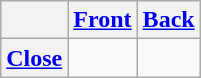<table class="wikitable" style="text-align:center">
<tr>
<th></th>
<th><a href='#'>Front</a></th>
<th><a href='#'>Back</a></th>
</tr>
<tr>
<th><a href='#'>Close</a></th>
<td></td>
<td></td>
</tr>
</table>
